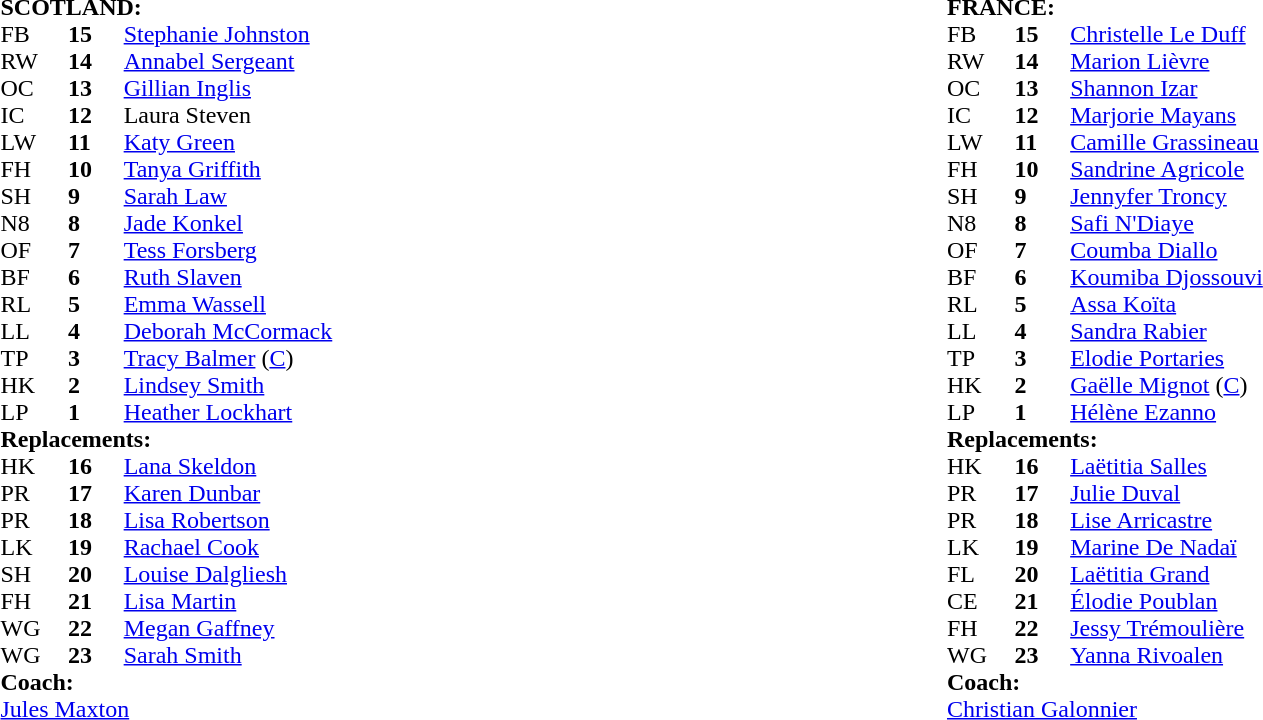<table style="width:100%">
<tr>
<td width="50%"><br><table cellspacing="0" cellpadding="0">
<tr>
<td colspan="4"><strong>SCOTLAND:</strong></td>
</tr>
<tr>
<th width="3%"></th>
<th width="3%"></th>
<th width="22%"></th>
<th width="22%"></th>
</tr>
<tr>
<td>FB</td>
<td><strong>15</strong></td>
<td><a href='#'>Stephanie Johnston</a></td>
</tr>
<tr>
<td>RW</td>
<td><strong>14</strong></td>
<td><a href='#'>Annabel Sergeant</a></td>
<td></td>
</tr>
<tr>
<td>OC</td>
<td><strong>13</strong></td>
<td><a href='#'>Gillian Inglis</a></td>
</tr>
<tr>
<td>IC</td>
<td><strong>12</strong></td>
<td>Laura Steven</td>
<td></td>
</tr>
<tr>
<td>LW</td>
<td><strong>11</strong></td>
<td><a href='#'>Katy Green</a></td>
<td></td>
</tr>
<tr>
<td>FH</td>
<td><strong>10</strong></td>
<td><a href='#'>Tanya Griffith</a></td>
</tr>
<tr>
<td>SH</td>
<td><strong>9</strong></td>
<td><a href='#'>Sarah Law</a></td>
<td></td>
</tr>
<tr>
<td>N8</td>
<td><strong>8</strong></td>
<td><a href='#'>Jade Konkel</a></td>
</tr>
<tr>
<td>OF</td>
<td><strong>7</strong></td>
<td><a href='#'>Tess Forsberg</a></td>
<td></td>
</tr>
<tr>
<td>BF</td>
<td><strong>6</strong></td>
<td><a href='#'>Ruth Slaven</a></td>
</tr>
<tr>
<td>RL</td>
<td><strong>5</strong></td>
<td><a href='#'>Emma Wassell</a></td>
</tr>
<tr>
<td>LL</td>
<td><strong>4</strong></td>
<td><a href='#'>Deborah McCormack</a></td>
</tr>
<tr>
<td>TP</td>
<td><strong>3</strong></td>
<td><a href='#'>Tracy Balmer</a> (<a href='#'>C</a>)</td>
</tr>
<tr>
<td>HK</td>
<td><strong>2</strong></td>
<td><a href='#'>Lindsey Smith</a></td>
<td></td>
</tr>
<tr>
<td>LP</td>
<td><strong>1</strong></td>
<td><a href='#'>Heather Lockhart</a></td>
<td></td>
</tr>
<tr>
<td colspan=4><strong>Replacements:</strong></td>
</tr>
<tr>
<td>HK</td>
<td><strong>16</strong></td>
<td><a href='#'>Lana Skeldon</a></td>
<td></td>
</tr>
<tr>
<td>PR</td>
<td><strong>17</strong></td>
<td><a href='#'>Karen Dunbar</a></td>
<td></td>
</tr>
<tr>
<td>PR</td>
<td><strong>18</strong></td>
<td><a href='#'>Lisa Robertson</a></td>
</tr>
<tr>
<td>LK</td>
<td><strong>19</strong></td>
<td><a href='#'>Rachael Cook</a></td>
<td></td>
</tr>
<tr>
<td>SH</td>
<td><strong>20</strong></td>
<td><a href='#'>Louise Dalgliesh</a></td>
<td></td>
</tr>
<tr>
<td>FH</td>
<td><strong>21</strong></td>
<td><a href='#'>Lisa Martin</a></td>
<td></td>
</tr>
<tr>
<td>WG</td>
<td><strong>22</strong></td>
<td><a href='#'>Megan Gaffney</a></td>
<td></td>
</tr>
<tr>
<td>WG</td>
<td><strong>23</strong></td>
<td><a href='#'>Sarah Smith</a></td>
<td></td>
</tr>
<tr>
<td colspan="4"><strong>Coach:</strong></td>
</tr>
<tr>
<td colspan="4"> <a href='#'>Jules Maxton</a></td>
</tr>
<tr>
</tr>
</table>
</td>
<td width="50%"><br><table cellspacing="0" cellpadding="0">
<tr>
<td colspan="4"><strong>FRANCE:</strong></td>
</tr>
<tr>
<th width="3%"></th>
<th width="3%"></th>
<th width="22%"></th>
<th width="22%"></th>
</tr>
<tr>
<td>FB</td>
<td><strong>15</strong></td>
<td><a href='#'>Christelle Le Duff</a></td>
</tr>
<tr>
<td>RW</td>
<td><strong>14</strong></td>
<td><a href='#'>Marion Lièvre</a></td>
</tr>
<tr>
<td>OC</td>
<td><strong>13</strong></td>
<td><a href='#'>Shannon Izar</a></td>
</tr>
<tr>
<td>IC</td>
<td><strong>12</strong></td>
<td><a href='#'>Marjorie Mayans</a></td>
</tr>
<tr>
<td>LW</td>
<td><strong>11</strong></td>
<td><a href='#'>Camille Grassineau</a></td>
<td></td>
</tr>
<tr>
<td>FH</td>
<td><strong>10</strong></td>
<td><a href='#'>Sandrine Agricole</a></td>
<td></td>
</tr>
<tr>
<td>SH</td>
<td><strong>9</strong></td>
<td><a href='#'>Jennyfer Troncy</a></td>
<td></td>
</tr>
<tr>
<td>N8</td>
<td><strong>8</strong></td>
<td><a href='#'>Safi N'Diaye</a></td>
</tr>
<tr>
<td>OF</td>
<td><strong>7</strong></td>
<td><a href='#'>Coumba Diallo</a></td>
<td></td>
</tr>
<tr>
<td>BF</td>
<td><strong>6</strong></td>
<td><a href='#'>Koumiba Djossouvi</a></td>
</tr>
<tr>
<td>RL</td>
<td><strong>5</strong></td>
<td><a href='#'>Assa Koïta</a></td>
<td></td>
</tr>
<tr>
<td>LL</td>
<td><strong>4</strong></td>
<td><a href='#'>Sandra Rabier</a></td>
</tr>
<tr>
<td>TP</td>
<td><strong>3</strong></td>
<td><a href='#'>Elodie Portaries</a></td>
<td></td>
</tr>
<tr>
<td>HK</td>
<td><strong>2</strong></td>
<td><a href='#'>Gaëlle Mignot</a> (<a href='#'>C</a>)</td>
<td></td>
</tr>
<tr>
<td>LP</td>
<td><strong>1</strong></td>
<td><a href='#'>Hélène Ezanno</a></td>
<td></td>
</tr>
<tr>
<td colspan=4><strong>Replacements:</strong></td>
</tr>
<tr>
<td>HK</td>
<td><strong>16</strong></td>
<td><a href='#'>Laëtitia Salles</a></td>
<td></td>
</tr>
<tr>
<td>PR</td>
<td><strong>17</strong></td>
<td><a href='#'>Julie Duval</a></td>
<td></td>
</tr>
<tr>
<td>PR</td>
<td><strong>18</strong></td>
<td><a href='#'>Lise Arricastre</a></td>
<td></td>
</tr>
<tr>
<td>LK</td>
<td><strong>19</strong></td>
<td><a href='#'>Marine De Nadaï</a></td>
<td></td>
</tr>
<tr>
<td>FL</td>
<td><strong>20</strong></td>
<td><a href='#'>Laëtitia Grand</a></td>
<td></td>
</tr>
<tr>
<td>CE</td>
<td><strong>21</strong></td>
<td><a href='#'>Élodie Poublan</a></td>
<td></td>
</tr>
<tr>
<td>FH</td>
<td><strong>22</strong></td>
<td><a href='#'>Jessy Trémoulière</a></td>
<td></td>
</tr>
<tr>
<td>WG</td>
<td><strong>23</strong></td>
<td><a href='#'>Yanna Rivoalen</a></td>
<td></td>
</tr>
<tr>
<td colspan="4"><strong>Coach:</strong></td>
</tr>
<tr>
<td colspan="4"> <a href='#'>Christian Galonnier</a></td>
</tr>
<tr>
</tr>
</table>
</td>
</tr>
</table>
